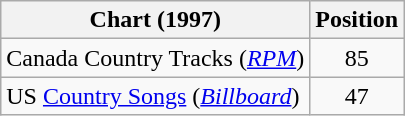<table class="wikitable sortable">
<tr>
<th scope="col">Chart (1997)</th>
<th scope="col">Position</th>
</tr>
<tr>
<td>Canada Country Tracks (<em><a href='#'>RPM</a></em>)</td>
<td align="center">85</td>
</tr>
<tr>
<td>US <a href='#'>Country Songs</a> (<em><a href='#'>Billboard</a></em>)</td>
<td align="center">47</td>
</tr>
</table>
